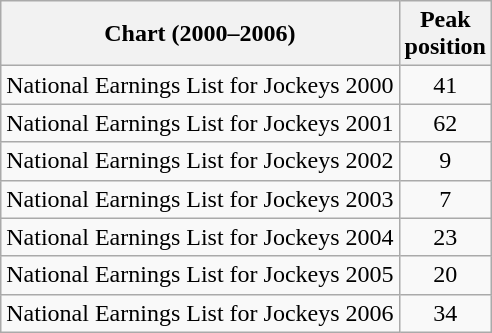<table class="wikitable sortable">
<tr>
<th>Chart (2000–2006)</th>
<th>Peak<br>position</th>
</tr>
<tr>
<td>National Earnings List for Jockeys 2000</td>
<td style="text-align:center;">41</td>
</tr>
<tr>
<td>National Earnings List for Jockeys 2001</td>
<td style="text-align:center;">62</td>
</tr>
<tr>
<td>National Earnings List for Jockeys 2002</td>
<td style="text-align:center;">9</td>
</tr>
<tr>
<td>National Earnings List for Jockeys 2003</td>
<td style="text-align:center;">7</td>
</tr>
<tr>
<td>National Earnings List for Jockeys 2004</td>
<td style="text-align:center;">23</td>
</tr>
<tr>
<td>National Earnings List for Jockeys 2005</td>
<td style="text-align:center;">20</td>
</tr>
<tr>
<td>National Earnings List for Jockeys 2006</td>
<td style="text-align:center;">34</td>
</tr>
</table>
